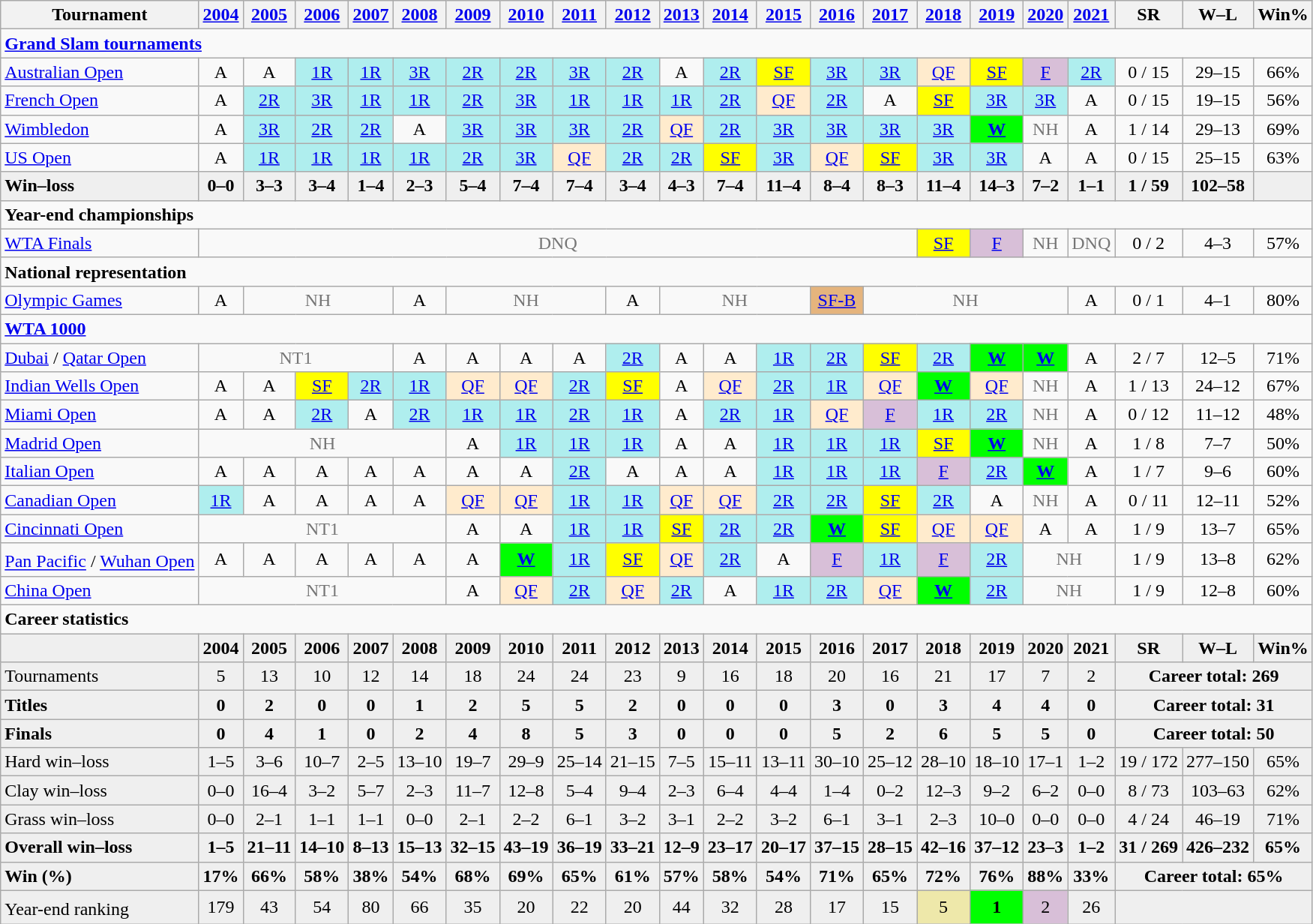<table class="wikitable nowrap" style=text-align:center;>
<tr>
<th>Tournament</th>
<th><a href='#'>2004</a></th>
<th><a href='#'>2005</a></th>
<th><a href='#'>2006</a></th>
<th><a href='#'>2007</a></th>
<th><a href='#'>2008</a></th>
<th><a href='#'>2009</a></th>
<th><a href='#'>2010</a></th>
<th><a href='#'>2011</a></th>
<th><a href='#'>2012</a></th>
<th><a href='#'>2013</a></th>
<th><a href='#'>2014</a></th>
<th><a href='#'>2015</a></th>
<th><a href='#'>2016</a></th>
<th><a href='#'>2017</a></th>
<th><a href='#'>2018</a></th>
<th><a href='#'>2019</a></th>
<th><a href='#'>2020</a></th>
<th><a href='#'>2021</a></th>
<th>SR</th>
<th>W–L</th>
<th>Win%</th>
</tr>
<tr>
<td colspan=22 style=text-align:left><strong><a href='#'>Grand Slam tournaments</a></strong></td>
</tr>
<tr>
<td style=text-align:left><a href='#'>Australian Open</a></td>
<td>A</td>
<td>A</td>
<td style=background:#afeeee><a href='#'>1R</a></td>
<td style=background:#afeeee><a href='#'>1R</a></td>
<td style=background:#afeeee><a href='#'>3R</a></td>
<td style=background:#afeeee><a href='#'>2R</a></td>
<td style=background:#afeeee><a href='#'>2R</a></td>
<td style=background:#afeeee><a href='#'>3R</a></td>
<td style=background:#afeeee><a href='#'>2R</a></td>
<td>A</td>
<td style=background:#afeeee><a href='#'>2R</a></td>
<td style=background:yellow><a href='#'>SF</a></td>
<td style=background:#afeeee><a href='#'>3R</a></td>
<td style=background:#afeeee><a href='#'>3R</a></td>
<td style=background:#ffebcd><a href='#'>QF</a></td>
<td style=background:yellow><a href='#'>SF</a></td>
<td style=background:thistle><a href='#'>F</a></td>
<td style=background:#afeeee><a href='#'>2R</a></td>
<td>0 / 15</td>
<td>29–15</td>
<td>66%</td>
</tr>
<tr>
<td style=text-align:left><a href='#'>French Open</a></td>
<td>A</td>
<td style=background:#afeeee><a href='#'>2R</a></td>
<td style=background:#afeeee><a href='#'>3R</a></td>
<td style=background:#afeeee><a href='#'>1R</a></td>
<td style=background:#afeeee><a href='#'>1R</a></td>
<td style=background:#afeeee><a href='#'>2R</a></td>
<td style=background:#afeeee><a href='#'>3R</a></td>
<td style=background:#afeeee><a href='#'>1R</a></td>
<td style=background:#afeeee><a href='#'>1R</a></td>
<td style=background:#afeeee><a href='#'>1R</a></td>
<td style=background:#afeeee><a href='#'>2R</a></td>
<td style=background:#ffebcd><a href='#'>QF</a></td>
<td style=background:#afeeee><a href='#'>2R</a></td>
<td>A</td>
<td style=background:yellow><a href='#'>SF</a></td>
<td style=background:#afeeee><a href='#'>3R</a></td>
<td style=background:#afeeee><a href='#'>3R</a></td>
<td>A</td>
<td>0 / 15</td>
<td>19–15</td>
<td>56%</td>
</tr>
<tr>
<td style=text-align:left><a href='#'>Wimbledon</a></td>
<td>A</td>
<td style=background:#afeeee><a href='#'>3R</a></td>
<td style=background:#afeeee><a href='#'>2R</a></td>
<td style=background:#afeeee><a href='#'>2R</a></td>
<td>A</td>
<td style=background:#afeeee><a href='#'>3R</a></td>
<td style=background:#afeeee><a href='#'>3R</a></td>
<td style=background:#afeeee><a href='#'>3R</a></td>
<td style=background:#afeeee><a href='#'>2R</a></td>
<td style=background:#ffebcd><a href='#'>QF</a></td>
<td style=background:#afeeee><a href='#'>2R</a></td>
<td style=background:#afeeee><a href='#'>3R</a></td>
<td style=background:#afeeee><a href='#'>3R</a></td>
<td style=background:#afeeee><a href='#'>3R</a></td>
<td style=background:#afeeee><a href='#'>3R</a></td>
<td style=background:lime><a href='#'><strong>W</strong></a></td>
<td style=color:#767676>NH</td>
<td>A</td>
<td>1 / 14</td>
<td>29–13</td>
<td>69%</td>
</tr>
<tr>
<td style=text-align:left><a href='#'>US Open</a></td>
<td>A</td>
<td style=background:#afeeee><a href='#'>1R</a></td>
<td style=background:#afeeee><a href='#'>1R</a></td>
<td style=background:#afeeee><a href='#'>1R</a></td>
<td style=background:#afeeee><a href='#'>1R</a></td>
<td style=background:#afeeee><a href='#'>2R</a></td>
<td style=background:#afeeee><a href='#'>3R</a></td>
<td style=background:#ffebcd><a href='#'>QF</a></td>
<td style=background:#afeeee><a href='#'>2R</a></td>
<td style=background:#afeeee><a href='#'>2R</a></td>
<td style=background:yellow><a href='#'>SF</a></td>
<td style=background:#afeeee><a href='#'>3R</a></td>
<td style=background:#ffebcd><a href='#'>QF</a></td>
<td style=background:yellow><a href='#'>SF</a></td>
<td style=background:#afeeee><a href='#'>3R</a></td>
<td style=background:#afeeee><a href='#'>3R</a></td>
<td>A</td>
<td>A</td>
<td>0 / 15</td>
<td>25–15</td>
<td>63%</td>
</tr>
<tr style=background:#efefef;font-weight:bold>
<td style=text-align:left>Win–loss</td>
<td>0–0</td>
<td>3–3</td>
<td>3–4</td>
<td>1–4</td>
<td>2–3</td>
<td>5–4</td>
<td>7–4</td>
<td>7–4</td>
<td>3–4</td>
<td>4–3</td>
<td>7–4</td>
<td>11–4</td>
<td>8–4</td>
<td>8–3</td>
<td>11–4</td>
<td>14–3</td>
<td>7–2</td>
<td>1–1</td>
<td>1 / 59</td>
<td>102–58</td>
<td></td>
</tr>
<tr>
<td colspan=22 style=text-align:left><strong>Year-end championships</strong></td>
</tr>
<tr>
<td style=text-align:left><a href='#'>WTA Finals</a></td>
<td colspan=14 style=color:#767676>DNQ</td>
<td style=background:yellow><a href='#'>SF</a></td>
<td style=background:thistle><a href='#'>F</a></td>
<td style=color:#767676>NH</td>
<td style=color:#767676>DNQ</td>
<td>0 / 2</td>
<td>4–3</td>
<td>57%</td>
</tr>
<tr>
<td colspan=22 style=text-align:left><strong>National representation</strong></td>
</tr>
<tr>
<td style=text-align:left><a href='#'>Olympic Games</a></td>
<td>A</td>
<td style=color:#767676 colspan=3>NH</td>
<td>A</td>
<td style=color:#767676 colspan=3>NH</td>
<td>A</td>
<td style=color:#767676 colspan=3>NH</td>
<td style=background:#E5B47D><a href='#'>SF-B</a></td>
<td style=color:#767676 colspan=4>NH</td>
<td>A</td>
<td>0 / 1</td>
<td>4–1</td>
<td>80%</td>
</tr>
<tr>
<td colspan=22 style=text-align:left><strong><a href='#'>WTA 1000</a></strong></td>
</tr>
<tr>
<td style=text-align:left><a href='#'>Dubai</a> / <a href='#'>Qatar Open</a></td>
<td colspan=4 style=color:#767676>NT1</td>
<td>A</td>
<td>A</td>
<td>A</td>
<td>A</td>
<td style=background:#afeeee><a href='#'>2R</a></td>
<td>A</td>
<td>A</td>
<td style=background:#afeeee><a href='#'>1R</a></td>
<td style=background:#afeeee><a href='#'>2R</a></td>
<td style=background:yellow><a href='#'>SF</a></td>
<td style=background:#afeeee><a href='#'>2R</a></td>
<td style=background:lime><a href='#'><strong>W</strong></a></td>
<td style=background:lime><strong><a href='#'>W</a></strong></td>
<td>A</td>
<td>2 / 7</td>
<td>12–5</td>
<td>71%</td>
</tr>
<tr>
<td style=text-align:left><a href='#'>Indian Wells Open</a></td>
<td>A</td>
<td>A</td>
<td style=background:yellow><a href='#'>SF</a></td>
<td style=background:#afeeee><a href='#'>2R</a></td>
<td style=background:#afeeee><a href='#'>1R</a></td>
<td style=background:#ffebcd><a href='#'>QF</a></td>
<td style=background:#ffebcd><a href='#'>QF</a></td>
<td style=background:#afeeee><a href='#'>2R</a></td>
<td style=background:yellow><a href='#'>SF</a></td>
<td>A</td>
<td style=background:#ffebcd><a href='#'>QF</a></td>
<td style=background:#afeeee><a href='#'>2R</a></td>
<td style=background:#afeeee><a href='#'>1R</a></td>
<td style=background:#ffebcd><a href='#'>QF</a></td>
<td style=background:lime><strong><a href='#'>W</a></strong></td>
<td style=background:#ffebcd><a href='#'>QF</a></td>
<td style=color:#767676>NH</td>
<td>A</td>
<td>1 / 13</td>
<td>24–12</td>
<td>67%</td>
</tr>
<tr>
<td style=text-align:left><a href='#'>Miami Open</a></td>
<td>A</td>
<td>A</td>
<td style=background:#afeeee><a href='#'>2R</a></td>
<td>A</td>
<td style=background:#afeeee><a href='#'>2R</a></td>
<td style=background:#afeeee><a href='#'>1R</a></td>
<td style=background:#afeeee><a href='#'>1R</a></td>
<td style=background:#afeeee><a href='#'>2R</a></td>
<td style=background:#afeeee><a href='#'>1R</a></td>
<td>A</td>
<td style=background:#afeeee><a href='#'>2R</a></td>
<td style=background:#afeeee><a href='#'>1R</a></td>
<td style=background:#ffebcd><a href='#'>QF</a></td>
<td style=background:thistle><a href='#'>F</a></td>
<td style=background:#afeeee><a href='#'>1R</a></td>
<td style=background:#afeeee><a href='#'>2R</a></td>
<td style=color:#767676>NH</td>
<td>A</td>
<td>0 / 12</td>
<td>11–12</td>
<td>48%</td>
</tr>
<tr>
<td style=text-align:left><a href='#'>Madrid Open</a></td>
<td colspan=5 style=color:#767676>NH</td>
<td>A</td>
<td style=background:#afeeee><a href='#'>1R</a></td>
<td style=background:#afeeee><a href='#'>1R</a></td>
<td style=background:#afeeee><a href='#'>1R</a></td>
<td>A</td>
<td>A</td>
<td style=background:#afeeee><a href='#'>1R</a></td>
<td style=background:#afeeee><a href='#'>1R</a></td>
<td style=background:#afeeee><a href='#'>1R</a></td>
<td style=background:yellow><a href='#'>SF</a></td>
<td style=background:lime><a href='#'><strong>W</strong></a></td>
<td style=color:#767676>NH</td>
<td>A</td>
<td>1 / 8</td>
<td>7–7</td>
<td>50%</td>
</tr>
<tr>
<td style=text-align:left><a href='#'>Italian Open</a></td>
<td>A</td>
<td>A</td>
<td>A</td>
<td>A</td>
<td>A</td>
<td>A</td>
<td>A</td>
<td style=background:#afeeee><a href='#'>2R</a></td>
<td>A</td>
<td>A</td>
<td>A</td>
<td style=background:#afeeee><a href='#'>1R</a></td>
<td style=background:#afeeee><a href='#'>1R</a></td>
<td style=background:#afeeee><a href='#'>1R</a></td>
<td style=background:thistle><a href='#'>F</a></td>
<td style=background:#afeeee><a href='#'>2R</a></td>
<td style=background:lime><a href='#'><strong>W</strong></a></td>
<td>A</td>
<td>1 / 7</td>
<td>9–6</td>
<td>60%</td>
</tr>
<tr>
<td style=text-align:left><a href='#'>Canadian Open</a></td>
<td style=background:#afeeee><a href='#'>1R</a></td>
<td>A</td>
<td>A</td>
<td>A</td>
<td>A</td>
<td style=background:#ffebcd><a href='#'>QF</a></td>
<td style=background:#ffebcd><a href='#'>QF</a></td>
<td style=background:#afeeee><a href='#'>1R</a></td>
<td style=background:#afeeee><a href='#'>1R</a></td>
<td style=background:#ffebcd><a href='#'>QF</a></td>
<td style=background:#ffebcd><a href='#'>QF</a></td>
<td style=background:#afeeee><a href='#'>2R</a></td>
<td style=background:#afeeee><a href='#'>2R</a></td>
<td style=background:yellow><a href='#'>SF</a></td>
<td style=background:#afeeee><a href='#'>2R</a></td>
<td>A</td>
<td style=color:#767676>NH</td>
<td>A</td>
<td>0 / 11</td>
<td>12–11</td>
<td>52%</td>
</tr>
<tr>
<td style=text-align:left><a href='#'>Cincinnati Open</a></td>
<td colspan=5 style=color:#767676>NT1</td>
<td>A</td>
<td>A</td>
<td style=background:#afeeee><a href='#'>1R</a></td>
<td style=background:#afeeee><a href='#'>1R</a></td>
<td style=background:yellow><a href='#'>SF</a></td>
<td style=background:#afeeee><a href='#'>2R</a></td>
<td style=background:#afeeee><a href='#'>2R</a></td>
<td style=background:lime><strong><a href='#'>W</a></strong></td>
<td style=background:yellow><a href='#'>SF</a></td>
<td style=background:#ffebcd><a href='#'>QF</a></td>
<td style=background:#ffebcd><a href='#'>QF</a></td>
<td>A</td>
<td>A</td>
<td>1 / 9</td>
<td>13–7</td>
<td>65%</td>
</tr>
<tr>
<td style=text-align:left><a href='#'>Pan Pacific</a> / <a href='#'>Wuhan Open</a><sup></sup></td>
<td>A</td>
<td>A</td>
<td>A</td>
<td>A</td>
<td>A</td>
<td>A</td>
<td style=background:lime><a href='#'><strong>W</strong></a></td>
<td style=background:#afeeee><a href='#'>1R</a></td>
<td style=background:yellow><a href='#'>SF</a></td>
<td style=background:#ffebcd><a href='#'>QF</a></td>
<td style=background:#afeeee><a href='#'>2R</a></td>
<td>A</td>
<td style=background:#d8bfd8><a href='#'>F</a></td>
<td style=background:#afeeee><a href='#'>1R</a></td>
<td style=background:#d8bfd8><a href='#'>F</a></td>
<td style=background:#afeeee><a href='#'>2R</a></td>
<td colspan=2 style=color:#767676>NH</td>
<td>1 / 9</td>
<td>13–8</td>
<td>62%</td>
</tr>
<tr>
<td style=text-align:left><a href='#'>China Open</a></td>
<td colspan=5 style=color:#767676>NT1</td>
<td>A</td>
<td style=background:#ffebcd><a href='#'>QF</a></td>
<td style=background:#afeeee><a href='#'>2R</a></td>
<td style=background:#ffebcd><a href='#'>QF</a></td>
<td style=background:#afeeee><a href='#'>2R</a></td>
<td>A</td>
<td style=background:#afeeee><a href='#'>1R</a></td>
<td style=background:#afeeee><a href='#'>2R</a></td>
<td style=background:#ffebcd><a href='#'>QF</a></td>
<td style=background:lime><a href='#'><strong>W</strong></a></td>
<td style=background:#afeeee><a href='#'>2R</a></td>
<td colspan=2 style=color:#767676>NH</td>
<td>1 / 9</td>
<td>12–8</td>
<td>60%</td>
</tr>
<tr>
<td colspan=22 style=text-align:left><strong>Career statistics</strong></td>
</tr>
<tr style=background:#efefef;font-weight:bold>
<td></td>
<td>2004</td>
<td>2005</td>
<td>2006</td>
<td>2007</td>
<td>2008</td>
<td>2009</td>
<td>2010</td>
<td>2011</td>
<td>2012</td>
<td>2013</td>
<td>2014</td>
<td>2015</td>
<td>2016</td>
<td>2017</td>
<td>2018</td>
<td>2019</td>
<td>2020</td>
<th>2021</th>
<td>SR</td>
<td>W–L</td>
<td>Win%</td>
</tr>
<tr style=background:#efefef>
<td style=text-align:left>Tournaments</td>
<td>5</td>
<td>13</td>
<td>10</td>
<td>12</td>
<td>14</td>
<td>18</td>
<td>24</td>
<td>24</td>
<td>23</td>
<td>9</td>
<td>16</td>
<td>18</td>
<td>20</td>
<td>16</td>
<td>21</td>
<td>17</td>
<td>7</td>
<td>2</td>
<td colspan=3><strong>Career total: 269</strong></td>
</tr>
<tr style=background:#efefef;font-weight:bold>
<td style=text-align:left>Titles</td>
<td>0</td>
<td>2</td>
<td>0</td>
<td>0</td>
<td>1</td>
<td>2</td>
<td>5</td>
<td>5</td>
<td>2</td>
<td>0</td>
<td>0</td>
<td>0</td>
<td>3</td>
<td>0</td>
<td>3</td>
<td>4</td>
<td>4</td>
<td>0</td>
<td colspan=3>Career total: 31</td>
</tr>
<tr style=background:#efefef;font-weight:bold>
<td style=text-align:left>Finals</td>
<td>0</td>
<td>4</td>
<td>1</td>
<td>0</td>
<td>2</td>
<td>4</td>
<td>8</td>
<td>5</td>
<td>3</td>
<td>0</td>
<td>0</td>
<td>0</td>
<td>5</td>
<td>2</td>
<td>6</td>
<td>5</td>
<td>5</td>
<td>0</td>
<td colspan=3>Career total: 50</td>
</tr>
<tr style=background:#efefef>
<td style=text-align:left>Hard win–loss</td>
<td>1–5</td>
<td>3–6</td>
<td>10–7</td>
<td>2–5</td>
<td>13–10</td>
<td>19–7</td>
<td>29–9</td>
<td>25–14</td>
<td>21–15</td>
<td>7–5</td>
<td>15–11</td>
<td>13–11</td>
<td>30–10</td>
<td>25–12</td>
<td>28–10</td>
<td>18–10</td>
<td>17–1</td>
<td>1–2</td>
<td>19 / 172</td>
<td>277–150</td>
<td>65%</td>
</tr>
<tr style=background:#efefef>
<td style=text-align:left>Clay win–loss</td>
<td>0–0</td>
<td>16–4</td>
<td>3–2</td>
<td>5–7</td>
<td>2–3</td>
<td>11–7</td>
<td>12–8</td>
<td>5–4</td>
<td>9–4</td>
<td>2–3</td>
<td>6–4</td>
<td>4–4</td>
<td>1–4</td>
<td>0–2</td>
<td>12–3</td>
<td>9–2</td>
<td>6–2</td>
<td>0–0</td>
<td>8 / 73</td>
<td>103–63</td>
<td>62%</td>
</tr>
<tr style=background:#efefef>
<td style=text-align:left>Grass win–loss</td>
<td>0–0</td>
<td>2–1</td>
<td>1–1</td>
<td>1–1</td>
<td>0–0</td>
<td>2–1</td>
<td>2–2</td>
<td>6–1</td>
<td>3–2</td>
<td>3–1</td>
<td>2–2</td>
<td>3–2</td>
<td>6–1</td>
<td>3–1</td>
<td>2–3</td>
<td>10–0</td>
<td>0–0</td>
<td>0–0</td>
<td>4 / 24</td>
<td>46–19</td>
<td>71%</td>
</tr>
<tr style=background:#efefef;font-weight:bold>
<td style=text-align:left>Overall win–loss</td>
<td>1–5</td>
<td>21–11</td>
<td>14–10</td>
<td>8–13</td>
<td>15–13</td>
<td>32–15</td>
<td>43–19</td>
<td>36–19</td>
<td>33–21</td>
<td>12–9</td>
<td>23–17</td>
<td>20–17</td>
<td>37–15</td>
<td>28–15</td>
<td>42–16</td>
<td>37–12</td>
<td>23–3</td>
<td>1–2</td>
<td>31 / 269</td>
<td>426–232</td>
<td>65%</td>
</tr>
<tr style=background:#efefef;font-weight:bold>
<td style=text-align:left>Win (%)</td>
<td>17%</td>
<td>66%</td>
<td>58%</td>
<td>38%</td>
<td>54%</td>
<td>68%</td>
<td>69%</td>
<td>65%</td>
<td>61%</td>
<td>57%</td>
<td>58%</td>
<td>54%</td>
<td>71%</td>
<td>65%</td>
<td>72%</td>
<td>76%</td>
<td>88%</td>
<td>33%</td>
<td colspan=3>Career total: 65%</td>
</tr>
<tr style=background:#efefef>
<td style=text-align:left>Year-end ranking<sup></sup></td>
<td>179</td>
<td>43</td>
<td>54</td>
<td>80</td>
<td>66</td>
<td>35</td>
<td>20</td>
<td>22</td>
<td>20</td>
<td>44</td>
<td>32</td>
<td>28</td>
<td>17</td>
<td>15</td>
<td style=background:#eee8aa>5</td>
<td style=background:lime><strong>1</strong></td>
<td style=background:thistle>2</td>
<td>26</td>
<td colspan=3></td>
</tr>
</table>
